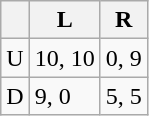<table class="wikitable">
<tr>
<th></th>
<th>L</th>
<th>R</th>
</tr>
<tr>
<td>U</td>
<td>10, 10</td>
<td>0, 9</td>
</tr>
<tr>
<td>D</td>
<td>9, 0</td>
<td>5, 5</td>
</tr>
</table>
